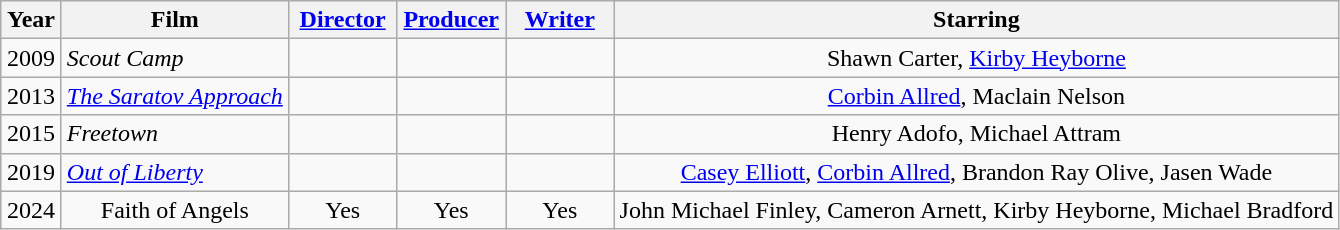<table class="wikitable sortable" style="text-align:center">
<tr>
<th style="width:33px;">Year</th>
<th>Film</th>
<th style="width:65px;"><a href='#'>Director</a></th>
<th width="65"><a href='#'>Producer</a></th>
<th width="65"><a href='#'>Writer</a></th>
<th>Starring</th>
</tr>
<tr>
<td>2009</td>
<td style="text-align:left"><em>Scout Camp</em></td>
<td></td>
<td></td>
<td></td>
<td>Shawn Carter, <a href='#'>Kirby Heyborne</a></td>
</tr>
<tr>
<td>2013</td>
<td style="text-align:left"><em><a href='#'>The Saratov Approach</a></em></td>
<td></td>
<td></td>
<td></td>
<td><a href='#'>Corbin Allred</a>, Maclain Nelson</td>
</tr>
<tr>
<td>2015</td>
<td style="text-align:left"><em>Freetown</em></td>
<td></td>
<td></td>
<td></td>
<td>Henry Adofo, Michael Attram</td>
</tr>
<tr>
<td>2019</td>
<td style="text-align:left"><em><a href='#'>Out of Liberty</a></em></td>
<td></td>
<td></td>
<td></td>
<td><a href='#'>Casey Elliott</a>, <a href='#'>Corbin Allred</a>, Brandon Ray Olive, Jasen Wade</td>
</tr>
<tr>
<td>2024</td>
<td>Faith of Angels</td>
<td>Yes</td>
<td>Yes</td>
<td>Yes</td>
<td>John Michael Finley, Cameron Arnett, Kirby Heyborne, Michael Bradford</td>
</tr>
</table>
